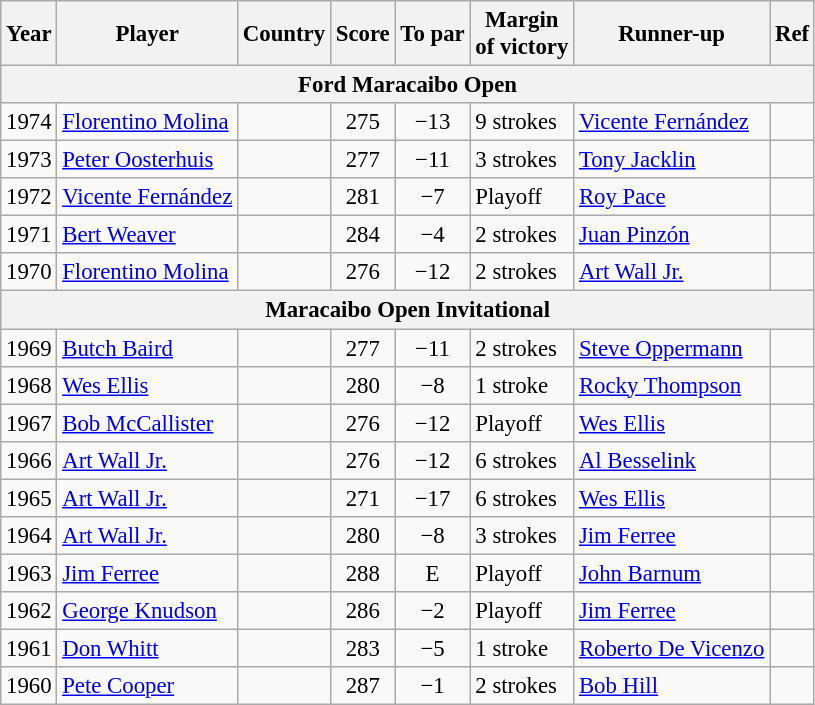<table class="wikitable" style="font-size:95%">
<tr>
<th>Year</th>
<th>Player</th>
<th>Country</th>
<th>Score</th>
<th>To par</th>
<th>Margin<br>of victory</th>
<th>Runner-up</th>
<th>Ref</th>
</tr>
<tr>
<th colspan=8>Ford Maracaibo Open</th>
</tr>
<tr>
<td>1974</td>
<td><a href='#'>Florentino Molina</a></td>
<td></td>
<td align=center>275</td>
<td align=center>−13</td>
<td>9 strokes</td>
<td> <a href='#'>Vicente Fernández</a></td>
<td></td>
</tr>
<tr>
<td>1973</td>
<td><a href='#'>Peter Oosterhuis</a></td>
<td></td>
<td align=center>277</td>
<td align=center>−11</td>
<td>3 strokes</td>
<td> <a href='#'>Tony Jacklin</a></td>
<td></td>
</tr>
<tr>
<td>1972</td>
<td><a href='#'>Vicente Fernández</a></td>
<td></td>
<td align=center>281</td>
<td align=center>−7</td>
<td>Playoff</td>
<td> <a href='#'>Roy Pace</a></td>
<td></td>
</tr>
<tr>
<td>1971</td>
<td><a href='#'>Bert Weaver</a></td>
<td></td>
<td align=center>284</td>
<td align=center>−4</td>
<td>2 strokes</td>
<td> <a href='#'>Juan Pinzón</a></td>
<td></td>
</tr>
<tr>
<td>1970</td>
<td><a href='#'>Florentino Molina</a></td>
<td></td>
<td align=center>276</td>
<td align=center>−12</td>
<td>2 strokes</td>
<td> <a href='#'>Art Wall Jr.</a></td>
<td></td>
</tr>
<tr>
<th colspan=8>Maracaibo Open Invitational</th>
</tr>
<tr>
<td>1969</td>
<td><a href='#'>Butch Baird</a></td>
<td></td>
<td align=center>277</td>
<td align=center>−11</td>
<td>2 strokes</td>
<td> <a href='#'>Steve Oppermann</a></td>
<td></td>
</tr>
<tr>
<td>1968</td>
<td><a href='#'>Wes Ellis</a></td>
<td></td>
<td align=center>280</td>
<td align=center>−8</td>
<td>1 stroke</td>
<td> <a href='#'>Rocky Thompson</a></td>
<td></td>
</tr>
<tr>
<td>1967</td>
<td><a href='#'>Bob McCallister</a></td>
<td></td>
<td align=center>276</td>
<td align=center>−12</td>
<td>Playoff</td>
<td> <a href='#'>Wes Ellis</a></td>
<td></td>
</tr>
<tr>
<td>1966</td>
<td><a href='#'>Art Wall Jr.</a></td>
<td></td>
<td align=center>276</td>
<td align=center>−12</td>
<td>6 strokes</td>
<td> <a href='#'>Al Besselink</a></td>
<td></td>
</tr>
<tr>
<td>1965</td>
<td><a href='#'>Art Wall Jr.</a></td>
<td></td>
<td align=center>271</td>
<td align=center>−17</td>
<td>6 strokes</td>
<td> <a href='#'>Wes Ellis</a></td>
<td></td>
</tr>
<tr>
<td>1964</td>
<td><a href='#'>Art Wall Jr.</a></td>
<td></td>
<td align=center>280</td>
<td align=center>−8</td>
<td>3 strokes</td>
<td> <a href='#'>Jim Ferree</a></td>
<td></td>
</tr>
<tr>
<td>1963</td>
<td><a href='#'>Jim Ferree</a></td>
<td></td>
<td align=center>288</td>
<td align=center>E</td>
<td>Playoff</td>
<td> <a href='#'>John Barnum</a></td>
<td></td>
</tr>
<tr>
<td>1962</td>
<td><a href='#'>George Knudson</a></td>
<td></td>
<td align=center>286</td>
<td align=center>−2</td>
<td>Playoff</td>
<td> <a href='#'>Jim Ferree</a></td>
<td></td>
</tr>
<tr>
<td>1961</td>
<td><a href='#'>Don Whitt</a></td>
<td></td>
<td align=center>283</td>
<td align=center>−5</td>
<td>1 stroke</td>
<td> <a href='#'>Roberto De Vicenzo</a></td>
<td></td>
</tr>
<tr>
<td>1960</td>
<td><a href='#'>Pete Cooper</a></td>
<td></td>
<td align=center>287</td>
<td align=center>−1</td>
<td>2 strokes</td>
<td> <a href='#'>Bob Hill</a></td>
<td></td>
</tr>
</table>
